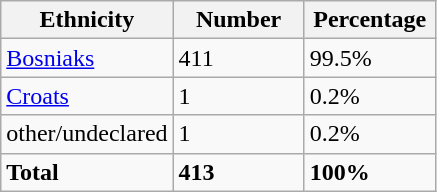<table class="wikitable">
<tr>
<th width="100px">Ethnicity</th>
<th width="80px">Number</th>
<th width="80px">Percentage</th>
</tr>
<tr>
<td><a href='#'>Bosniaks</a></td>
<td>411</td>
<td>99.5%</td>
</tr>
<tr>
<td><a href='#'>Croats</a></td>
<td>1</td>
<td>0.2%</td>
</tr>
<tr>
<td>other/undeclared</td>
<td>1</td>
<td>0.2%</td>
</tr>
<tr>
<td><strong>Total</strong></td>
<td><strong>413</strong></td>
<td><strong>100%</strong></td>
</tr>
</table>
